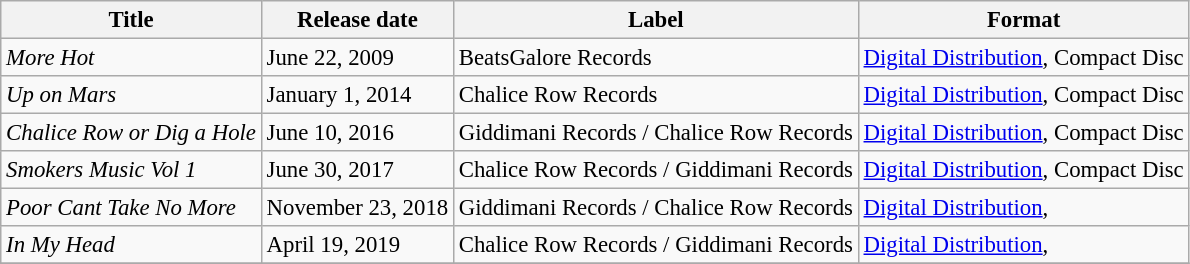<table class="wikitable" style="font-size:95%">
<tr>
<th>Title</th>
<th>Release date</th>
<th>Label</th>
<th>Format</th>
</tr>
<tr>
<td align=left><em>More Hot</em></td>
<td align=left>June 22, 2009</td>
<td align=left>BeatsGalore Records</td>
<td align=left><a href='#'>Digital Distribution</a>, Compact Disc</td>
</tr>
<tr>
<td align=left><em>Up on Mars</em></td>
<td align=left>January 1, 2014</td>
<td align=left>Chalice Row Records</td>
<td align=left><a href='#'>Digital Distribution</a>, Compact Disc</td>
</tr>
<tr>
<td align=left><em>Chalice Row or Dig a Hole</em></td>
<td align=left>June 10, 2016</td>
<td align=left>Giddimani Records / Chalice Row Records</td>
<td align=left><a href='#'>Digital Distribution</a>, Compact Disc</td>
</tr>
<tr>
<td align=left><em>Smokers Music Vol 1</em></td>
<td align=left>June 30, 2017</td>
<td align=left>Chalice Row Records / Giddimani Records</td>
<td align=left><a href='#'>Digital Distribution</a>, Compact Disc</td>
</tr>
<tr>
<td align=left><em>Poor Cant Take No More</em></td>
<td align=left>November 23, 2018</td>
<td align=left>Giddimani Records / Chalice Row Records</td>
<td align=left><a href='#'>Digital Distribution</a>,</td>
</tr>
<tr>
<td align=left><em>In My Head</em></td>
<td align=left>April 19, 2019</td>
<td align=left>Chalice Row Records / Giddimani Records</td>
<td align=left><a href='#'>Digital Distribution</a>,</td>
</tr>
<tr>
</tr>
</table>
